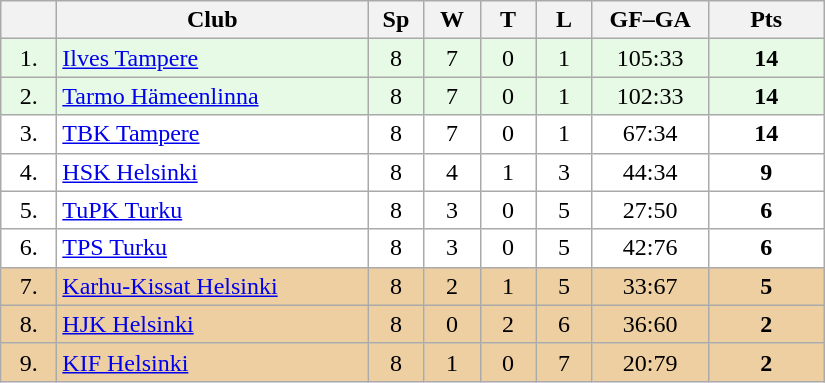<table class="wikitable">
<tr>
<th width="30"></th>
<th width="200">Club</th>
<th width="30">Sp</th>
<th width="30">W</th>
<th width="30">T</th>
<th width="30">L</th>
<th width="70">GF–GA</th>
<th width="70">Pts</th>
</tr>
<tr bgcolor="#e6fae6" align="center">
<td>1.</td>
<td align="left"><a href='#'>Ilves Tampere</a></td>
<td>8</td>
<td>7</td>
<td>0</td>
<td>1</td>
<td>105:33</td>
<td><strong>14</strong></td>
</tr>
<tr bgcolor="#e6fae6" align="center">
<td>2.</td>
<td align="left"><a href='#'>Tarmo Hämeenlinna</a></td>
<td>8</td>
<td>7</td>
<td>0</td>
<td>1</td>
<td>102:33</td>
<td><strong>14</strong></td>
</tr>
<tr bgcolor="#FFFFFF" align="center">
<td>3.</td>
<td align="left"><a href='#'>TBK Tampere</a></td>
<td>8</td>
<td>7</td>
<td>0</td>
<td>1</td>
<td>67:34</td>
<td><strong>14</strong></td>
</tr>
<tr bgcolor="#FFFFFF" align="center">
<td>4.</td>
<td align="left"><a href='#'>HSK Helsinki</a></td>
<td>8</td>
<td>4</td>
<td>1</td>
<td>3</td>
<td>44:34</td>
<td><strong>9</strong></td>
</tr>
<tr bgcolor="#FFFFFF" align="center">
<td>5.</td>
<td align="left"><a href='#'>TuPK Turku</a></td>
<td>8</td>
<td>3</td>
<td>0</td>
<td>5</td>
<td>27:50</td>
<td><strong>6</strong></td>
</tr>
<tr bgcolor="#FFFFFF" align="center">
<td>6.</td>
<td align="left"><a href='#'>TPS Turku</a></td>
<td>8</td>
<td>3</td>
<td>0</td>
<td>5</td>
<td>42:76</td>
<td><strong>6</strong></td>
</tr>
<tr bgcolor="#EECFA1" align="center">
<td>7.</td>
<td align="left"><a href='#'>Karhu-Kissat Helsinki</a></td>
<td>8</td>
<td>2</td>
<td>1</td>
<td>5</td>
<td>33:67</td>
<td><strong>5</strong></td>
</tr>
<tr bgcolor="#EECFA1" align="center">
<td>8.</td>
<td align="left"><a href='#'>HJK Helsinki</a></td>
<td>8</td>
<td>0</td>
<td>2</td>
<td>6</td>
<td>36:60</td>
<td><strong>2</strong></td>
</tr>
<tr bgcolor="#EECFA1" align="center">
<td>9.</td>
<td align="left"><a href='#'>KIF Helsinki</a></td>
<td>8</td>
<td>1</td>
<td>0</td>
<td>7</td>
<td>20:79</td>
<td><strong>2</strong></td>
</tr>
</table>
